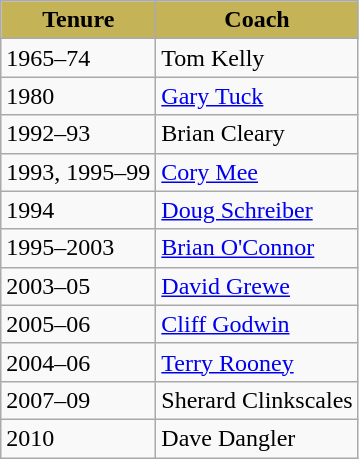<table class="wikitable">
<tr>
<th style="background: #C5B358;">Tenure</th>
<th style="background: #C5B358;">Coach</th>
</tr>
<tr>
<td>1965–74</td>
<td>Tom Kelly</td>
</tr>
<tr>
<td>1980</td>
<td><a href='#'>Gary Tuck</a></td>
</tr>
<tr>
<td>1992–93</td>
<td>Brian Cleary</td>
</tr>
<tr>
<td>1993, 1995–99</td>
<td><a href='#'>Cory Mee</a></td>
</tr>
<tr>
<td>1994</td>
<td><a href='#'>Doug Schreiber</a></td>
</tr>
<tr>
<td>1995–2003</td>
<td><a href='#'>Brian O'Connor</a></td>
</tr>
<tr>
<td>2003–05</td>
<td><a href='#'>David Grewe</a></td>
</tr>
<tr>
<td>2005–06</td>
<td><a href='#'>Cliff Godwin</a></td>
</tr>
<tr>
<td>2004–06</td>
<td><a href='#'>Terry Rooney</a></td>
</tr>
<tr>
<td>2007–09</td>
<td>Sherard Clinkscales</td>
</tr>
<tr>
<td>2010</td>
<td>Dave Dangler</td>
</tr>
</table>
